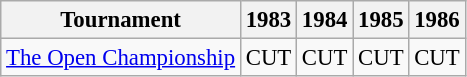<table class="wikitable" style="font-size:95%;text-align:center;">
<tr>
<th>Tournament</th>
<th>1983</th>
<th>1984</th>
<th>1985</th>
<th>1986</th>
</tr>
<tr>
<td align=left><a href='#'>The Open Championship</a></td>
<td>CUT</td>
<td>CUT</td>
<td>CUT</td>
<td>CUT</td>
</tr>
</table>
